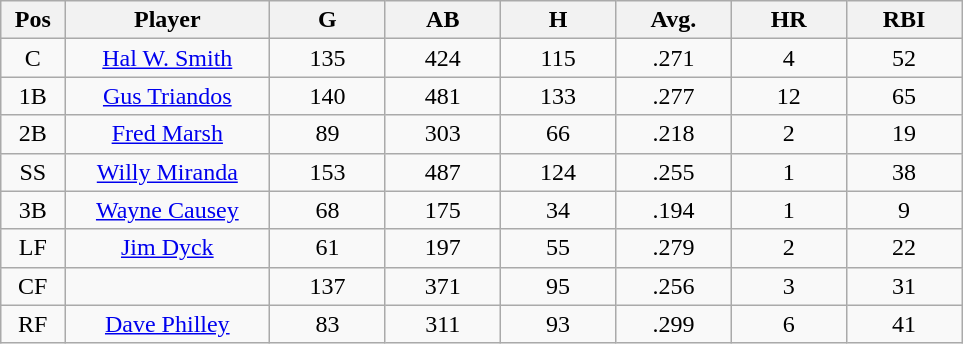<table class="wikitable sortable">
<tr>
<th bgcolor="#DDDDFF" width="5%">Pos</th>
<th bgcolor="#DDDDFF" width="16%">Player</th>
<th bgcolor="#DDDDFF" width="9%">G</th>
<th bgcolor="#DDDDFF" width="9%">AB</th>
<th bgcolor="#DDDDFF" width="9%">H</th>
<th bgcolor="#DDDDFF" width="9%">Avg.</th>
<th bgcolor="#DDDDFF" width="9%">HR</th>
<th bgcolor="#DDDDFF" width="9%">RBI</th>
</tr>
<tr align="center">
<td>C</td>
<td><a href='#'>Hal W. Smith</a></td>
<td>135</td>
<td>424</td>
<td>115</td>
<td>.271</td>
<td>4</td>
<td>52</td>
</tr>
<tr align=center>
<td>1B</td>
<td><a href='#'>Gus Triandos</a></td>
<td>140</td>
<td>481</td>
<td>133</td>
<td>.277</td>
<td>12</td>
<td>65</td>
</tr>
<tr align=center>
<td>2B</td>
<td><a href='#'>Fred Marsh</a></td>
<td>89</td>
<td>303</td>
<td>66</td>
<td>.218</td>
<td>2</td>
<td>19</td>
</tr>
<tr align=center>
<td>SS</td>
<td><a href='#'>Willy Miranda</a></td>
<td>153</td>
<td>487</td>
<td>124</td>
<td>.255</td>
<td>1</td>
<td>38</td>
</tr>
<tr align=center>
<td>3B</td>
<td><a href='#'>Wayne Causey</a></td>
<td>68</td>
<td>175</td>
<td>34</td>
<td>.194</td>
<td>1</td>
<td>9</td>
</tr>
<tr align=center>
<td>LF</td>
<td><a href='#'>Jim Dyck</a></td>
<td>61</td>
<td>197</td>
<td>55</td>
<td>.279</td>
<td>2</td>
<td>22</td>
</tr>
<tr align=center>
<td>CF</td>
<td></td>
<td>137</td>
<td>371</td>
<td>95</td>
<td>.256</td>
<td>3</td>
<td>31</td>
</tr>
<tr align="center">
<td>RF</td>
<td><a href='#'>Dave Philley</a></td>
<td>83</td>
<td>311</td>
<td>93</td>
<td>.299</td>
<td>6</td>
<td>41</td>
</tr>
</table>
